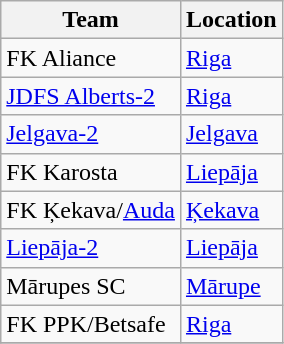<table class="wikitable sortable">
<tr>
<th>Team</th>
<th>Location</th>
</tr>
<tr>
<td>FK Aliance</td>
<td><a href='#'>Riga</a></td>
</tr>
<tr>
<td><a href='#'>JDFS Alberts-2</a></td>
<td><a href='#'>Riga</a></td>
</tr>
<tr>
<td><a href='#'>Jelgava-2</a></td>
<td><a href='#'>Jelgava</a></td>
</tr>
<tr>
<td>FK Karosta</td>
<td><a href='#'>Liepāja</a></td>
</tr>
<tr>
<td>FK Ķekava/<a href='#'>Auda</a></td>
<td><a href='#'>Ķekava</a></td>
</tr>
<tr>
<td><a href='#'>Liepāja-2</a></td>
<td><a href='#'>Liepāja</a></td>
</tr>
<tr>
<td>Mārupes SC</td>
<td><a href='#'>Mārupe</a></td>
</tr>
<tr>
<td>FK PPK/Betsafe</td>
<td><a href='#'>Riga</a></td>
</tr>
<tr>
</tr>
</table>
